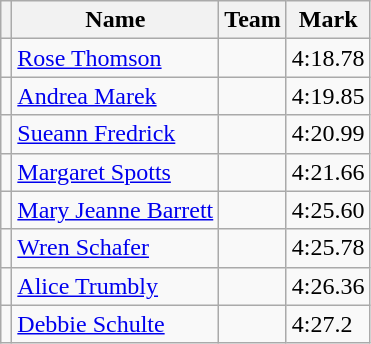<table class=wikitable>
<tr>
<th></th>
<th>Name</th>
<th>Team</th>
<th>Mark</th>
</tr>
<tr>
<td></td>
<td><a href='#'>Rose Thomson</a></td>
<td></td>
<td>4:18.78</td>
</tr>
<tr>
<td></td>
<td><a href='#'>Andrea Marek</a></td>
<td></td>
<td>4:19.85</td>
</tr>
<tr>
<td></td>
<td><a href='#'>Sueann Fredrick</a></td>
<td></td>
<td>4:20.99</td>
</tr>
<tr>
<td></td>
<td><a href='#'>Margaret Spotts</a></td>
<td></td>
<td>4:21.66</td>
</tr>
<tr>
<td></td>
<td><a href='#'>Mary Jeanne Barrett</a></td>
<td></td>
<td>4:25.60</td>
</tr>
<tr>
<td></td>
<td><a href='#'>Wren Schafer</a></td>
<td></td>
<td>4:25.78</td>
</tr>
<tr>
<td></td>
<td><a href='#'>Alice Trumbly</a></td>
<td></td>
<td>4:26.36</td>
</tr>
<tr>
<td></td>
<td><a href='#'>Debbie Schulte</a></td>
<td></td>
<td>4:27.2</td>
</tr>
</table>
